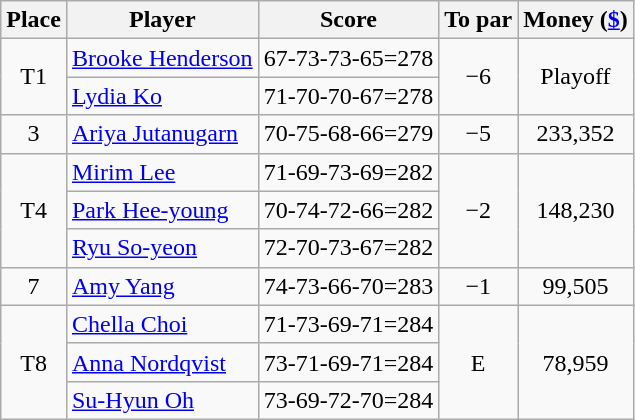<table class="wikitable">
<tr>
<th>Place</th>
<th>Player</th>
<th>Score</th>
<th>To par</th>
<th>Money (<a href='#'>$</a>)</th>
</tr>
<tr>
<td align=center rowspan=2>T1</td>
<td> <a href='#'>Brooke Henderson</a></td>
<td>67-73-73-65=278</td>
<td align=center rowspan=2>−6</td>
<td align=center rowspan=2>Playoff</td>
</tr>
<tr>
<td> <a href='#'>Lydia Ko</a></td>
<td>71-70-70-67=278</td>
</tr>
<tr>
<td align=center>3</td>
<td> <a href='#'>Ariya Jutanugarn</a></td>
<td>70-75-68-66=279</td>
<td align=center>−5</td>
<td align=center>233,352</td>
</tr>
<tr>
<td align=center rowspan=3>T4</td>
<td> <a href='#'>Mirim Lee</a></td>
<td>71-69-73-69=282</td>
<td align=center rowspan=3>−2</td>
<td align=center rowspan=3>148,230</td>
</tr>
<tr>
<td> <a href='#'>Park Hee-young</a></td>
<td>70-74-72-66=282</td>
</tr>
<tr>
<td> <a href='#'>Ryu So-yeon</a></td>
<td>72-70-73-67=282</td>
</tr>
<tr>
<td align=center>7</td>
<td> <a href='#'>Amy Yang</a></td>
<td>74-73-66-70=283</td>
<td align=center>−1</td>
<td align=center>99,505</td>
</tr>
<tr>
<td align=center rowspan=3>T8</td>
<td> <a href='#'>Chella Choi</a></td>
<td>71-73-69-71=284</td>
<td align=center rowspan=3>E</td>
<td align=center rowspan=3>78,959</td>
</tr>
<tr>
<td> <a href='#'>Anna Nordqvist</a></td>
<td>73-71-69-71=284</td>
</tr>
<tr>
<td> <a href='#'>Su-Hyun Oh</a></td>
<td>73-69-72-70=284</td>
</tr>
</table>
